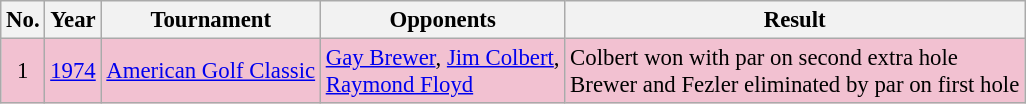<table class="wikitable" style="font-size:95%;">
<tr>
<th>No.</th>
<th>Year</th>
<th>Tournament</th>
<th>Opponents</th>
<th>Result</th>
</tr>
<tr style="background:#F2C1D1;">
<td align=center>1</td>
<td><a href='#'>1974</a></td>
<td><a href='#'>American Golf Classic</a></td>
<td> <a href='#'>Gay Brewer</a>,  <a href='#'>Jim Colbert</a>,<br> <a href='#'>Raymond Floyd</a></td>
<td>Colbert won with par on second extra hole<br>Brewer and Fezler eliminated by par on first hole</td>
</tr>
</table>
